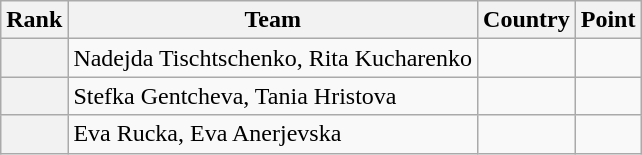<table class="wikitable sortable">
<tr>
<th>Rank</th>
<th>Team</th>
<th>Country</th>
<th>Point</th>
</tr>
<tr>
<th></th>
<td>Nadejda Tischtschenko, Rita Kucharenko</td>
<td></td>
<td></td>
</tr>
<tr>
<th></th>
<td>Stefka Gentcheva, Tania Hristova</td>
<td></td>
<td></td>
</tr>
<tr>
<th></th>
<td>Eva Rucka, Eva Anerjevska</td>
<td></td>
<td></td>
</tr>
</table>
